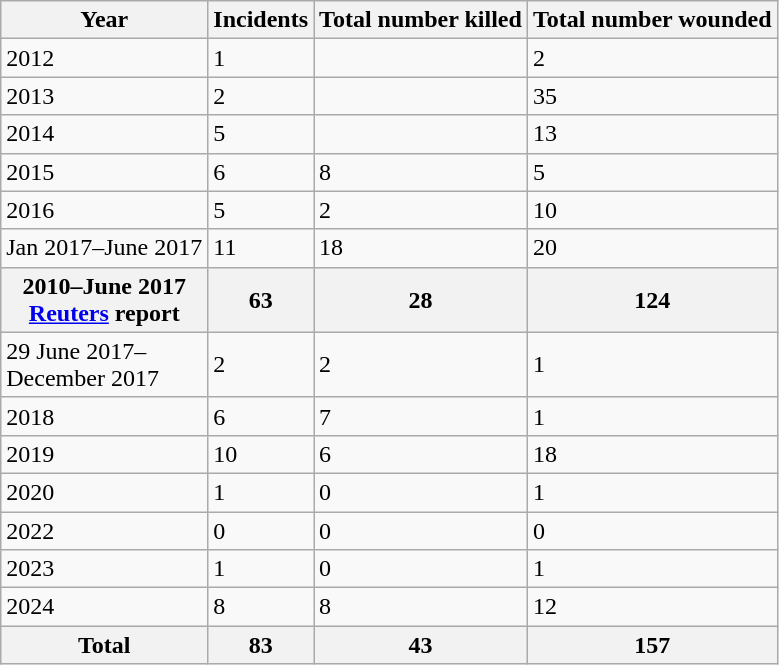<table class="wikitable sortable">
<tr>
<th>Year</th>
<th>Incidents</th>
<th>Total number killed</th>
<th>Total number wounded</th>
</tr>
<tr>
<td>2012</td>
<td>1</td>
<td></td>
<td>2</td>
</tr>
<tr>
<td>2013</td>
<td>2</td>
<td></td>
<td>35</td>
</tr>
<tr>
<td>2014</td>
<td>5</td>
<td></td>
<td>13</td>
</tr>
<tr>
<td>2015</td>
<td>6</td>
<td>8</td>
<td>5</td>
</tr>
<tr>
<td>2016</td>
<td>5</td>
<td>2</td>
<td>10</td>
</tr>
<tr>
<td>Jan 2017–June 2017</td>
<td>11</td>
<td>18</td>
<td>20</td>
</tr>
<tr>
<th>2010–June 2017<br><a href='#'>Reuters</a> report</th>
<th>63</th>
<th>28</th>
<th>124</th>
</tr>
<tr>
<td>29 June 2017–<br>December 2017</td>
<td>2</td>
<td>2</td>
<td>1</td>
</tr>
<tr>
<td>2018</td>
<td>6</td>
<td>7</td>
<td>1</td>
</tr>
<tr>
<td>2019</td>
<td>10</td>
<td>6</td>
<td>18</td>
</tr>
<tr>
<td>2020</td>
<td>1</td>
<td>0</td>
<td>1</td>
</tr>
<tr>
<td>2022</td>
<td>0</td>
<td>0</td>
<td>0</td>
</tr>
<tr>
<td>2023</td>
<td>1</td>
<td>0</td>
<td>1</td>
</tr>
<tr>
<td>2024</td>
<td>8</td>
<td>8</td>
<td>12</td>
</tr>
<tr>
<th>Total</th>
<th>83</th>
<th>43</th>
<th>157</th>
</tr>
</table>
